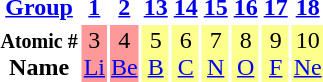<table style="text-align:center;">
<tr>
<th><a href='#'>Group</a></th>
<th><a href='#'>1</a></th>
<th><a href='#'>2</a></th>
<th><a href='#'>13</a></th>
<th><a href='#'>14</a></th>
<th><a href='#'>15</a></th>
<th><a href='#'>16</a></th>
<th><a href='#'>17</a></th>
<th><a href='#'>18</a></th>
</tr>
<tr>
<th><small>Atomic #</small><br>Name</th>
<td bgcolor="#ff9999">3<br><a href='#'>Li</a></td>
<td bgcolor="#ff9999">4<br><a href='#'>Be</a></td>
<td bgcolor="#fdff8c">5<br><a href='#'>B</a></td>
<td bgcolor="#fdff8c">6<br><a href='#'>C</a></td>
<td bgcolor="#fdff8c"><span>7</span><br><a href='#'>N</a></td>
<td bgcolor="#fdff8c"><span>8</span><br><a href='#'>O</a></td>
<td bgcolor="#fdff8c"><span>9</span><br><a href='#'>F</a></td>
<td bgcolor="#fdff8c"><span>10</span><br><a href='#'>Ne</a></td>
</tr>
</table>
